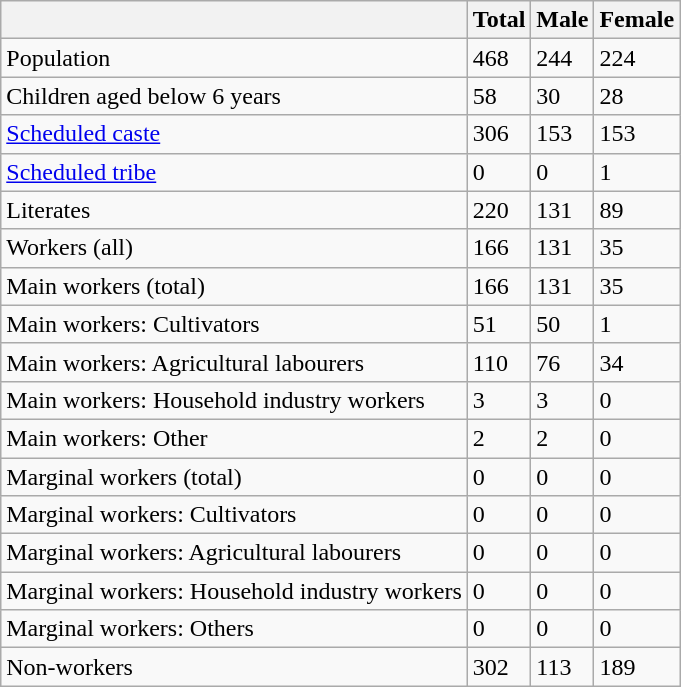<table class="wikitable sortable">
<tr>
<th></th>
<th>Total</th>
<th>Male</th>
<th>Female</th>
</tr>
<tr>
<td>Population</td>
<td>468</td>
<td>244</td>
<td>224</td>
</tr>
<tr>
<td>Children aged below 6 years</td>
<td>58</td>
<td>30</td>
<td>28</td>
</tr>
<tr>
<td><a href='#'>Scheduled caste</a></td>
<td>306</td>
<td>153</td>
<td>153</td>
</tr>
<tr>
<td><a href='#'>Scheduled tribe</a></td>
<td>0</td>
<td>0</td>
<td>1</td>
</tr>
<tr>
<td>Literates</td>
<td>220</td>
<td>131</td>
<td>89</td>
</tr>
<tr>
<td>Workers (all)</td>
<td>166</td>
<td>131</td>
<td>35</td>
</tr>
<tr>
<td>Main workers (total)</td>
<td>166</td>
<td>131</td>
<td>35</td>
</tr>
<tr>
<td>Main workers: Cultivators</td>
<td>51</td>
<td>50</td>
<td>1</td>
</tr>
<tr>
<td>Main workers: Agricultural labourers</td>
<td>110</td>
<td>76</td>
<td>34</td>
</tr>
<tr>
<td>Main workers: Household industry workers</td>
<td>3</td>
<td>3</td>
<td>0</td>
</tr>
<tr>
<td>Main workers: Other</td>
<td>2</td>
<td>2</td>
<td>0</td>
</tr>
<tr>
<td>Marginal workers (total)</td>
<td>0</td>
<td>0</td>
<td>0</td>
</tr>
<tr>
<td>Marginal workers: Cultivators</td>
<td>0</td>
<td>0</td>
<td>0</td>
</tr>
<tr>
<td>Marginal workers: Agricultural labourers</td>
<td>0</td>
<td>0</td>
<td>0</td>
</tr>
<tr>
<td>Marginal workers: Household industry workers</td>
<td>0</td>
<td>0</td>
<td>0</td>
</tr>
<tr>
<td>Marginal workers: Others</td>
<td>0</td>
<td>0</td>
<td>0</td>
</tr>
<tr>
<td>Non-workers</td>
<td>302</td>
<td>113</td>
<td>189</td>
</tr>
</table>
